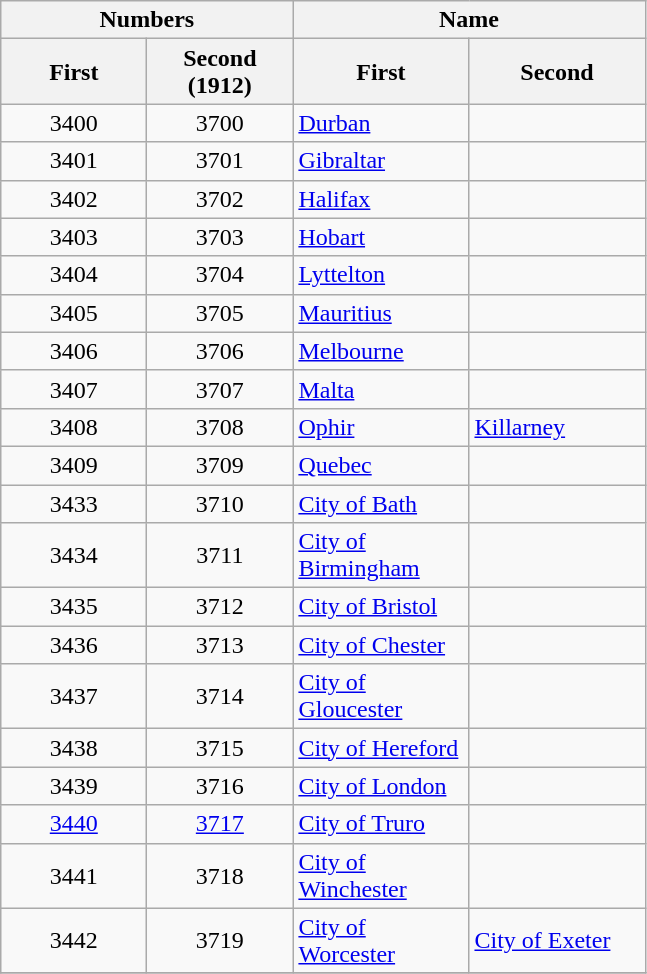<table class=wikitable>
<tr>
<th colspan=2 align=center>Numbers</th>
<th colspan=2 align=center>Name</th>
</tr>
<tr>
<th width="90" align=center>First</th>
<th width="90" align=center>Second (1912)</th>
<th width="110" align=center>First</th>
<th width="110" align=center>Second</th>
</tr>
<tr>
<td align=center>3400</td>
<td align=center>3700</td>
<td><a href='#'>Durban</a></td>
<td></td>
</tr>
<tr>
<td align=center>3401</td>
<td align=center>3701</td>
<td><a href='#'>Gibraltar</a></td>
<td></td>
</tr>
<tr>
<td align=center>3402</td>
<td align=center>3702</td>
<td><a href='#'>Halifax</a></td>
<td></td>
</tr>
<tr>
<td align=center>3403</td>
<td align=center>3703</td>
<td><a href='#'>Hobart</a></td>
<td></td>
</tr>
<tr>
<td align=center>3404</td>
<td align=center>3704</td>
<td><a href='#'>Lyttelton</a></td>
<td></td>
</tr>
<tr>
<td align=center>3405</td>
<td align=center>3705</td>
<td><a href='#'>Mauritius</a></td>
<td></td>
</tr>
<tr>
<td align=center>3406</td>
<td align=center>3706</td>
<td><a href='#'>Melbourne</a></td>
<td></td>
</tr>
<tr>
<td align=center>3407</td>
<td align=center>3707</td>
<td><a href='#'>Malta</a></td>
<td></td>
</tr>
<tr>
<td align=center>3408</td>
<td align=center>3708</td>
<td><a href='#'>Ophir</a></td>
<td><a href='#'>Killarney</a></td>
</tr>
<tr>
<td align=center>3409</td>
<td align=center>3709</td>
<td><a href='#'>Quebec</a></td>
<td></td>
</tr>
<tr>
<td align=center>3433</td>
<td align=center>3710</td>
<td><a href='#'>City of Bath</a></td>
<td></td>
</tr>
<tr>
<td align=center>3434</td>
<td align=center>3711</td>
<td><a href='#'>City of Birmingham</a></td>
<td></td>
</tr>
<tr>
<td align=center>3435</td>
<td align=center>3712</td>
<td><a href='#'>City of Bristol</a></td>
<td></td>
</tr>
<tr>
<td align=center>3436</td>
<td align=center>3713</td>
<td><a href='#'>City of Chester</a></td>
<td></td>
</tr>
<tr>
<td align=center>3437</td>
<td align=center>3714</td>
<td><a href='#'>City of Gloucester</a></td>
<td></td>
</tr>
<tr>
<td align=center>3438</td>
<td align=center>3715</td>
<td><a href='#'>City of Hereford</a></td>
<td></td>
</tr>
<tr>
<td align=center>3439</td>
<td align=center>3716</td>
<td><a href='#'>City of London</a></td>
<td></td>
</tr>
<tr>
<td align=center><a href='#'>3440</a></td>
<td align=center><a href='#'>3717</a></td>
<td><a href='#'>City of Truro</a></td>
<td></td>
</tr>
<tr>
<td align=center>3441</td>
<td align=center>3718</td>
<td><a href='#'>City of Winchester</a></td>
<td></td>
</tr>
<tr>
<td align=center>3442</td>
<td align=center>3719</td>
<td><a href='#'>City of Worcester</a></td>
<td><a href='#'>City of Exeter</a></td>
</tr>
<tr>
</tr>
</table>
